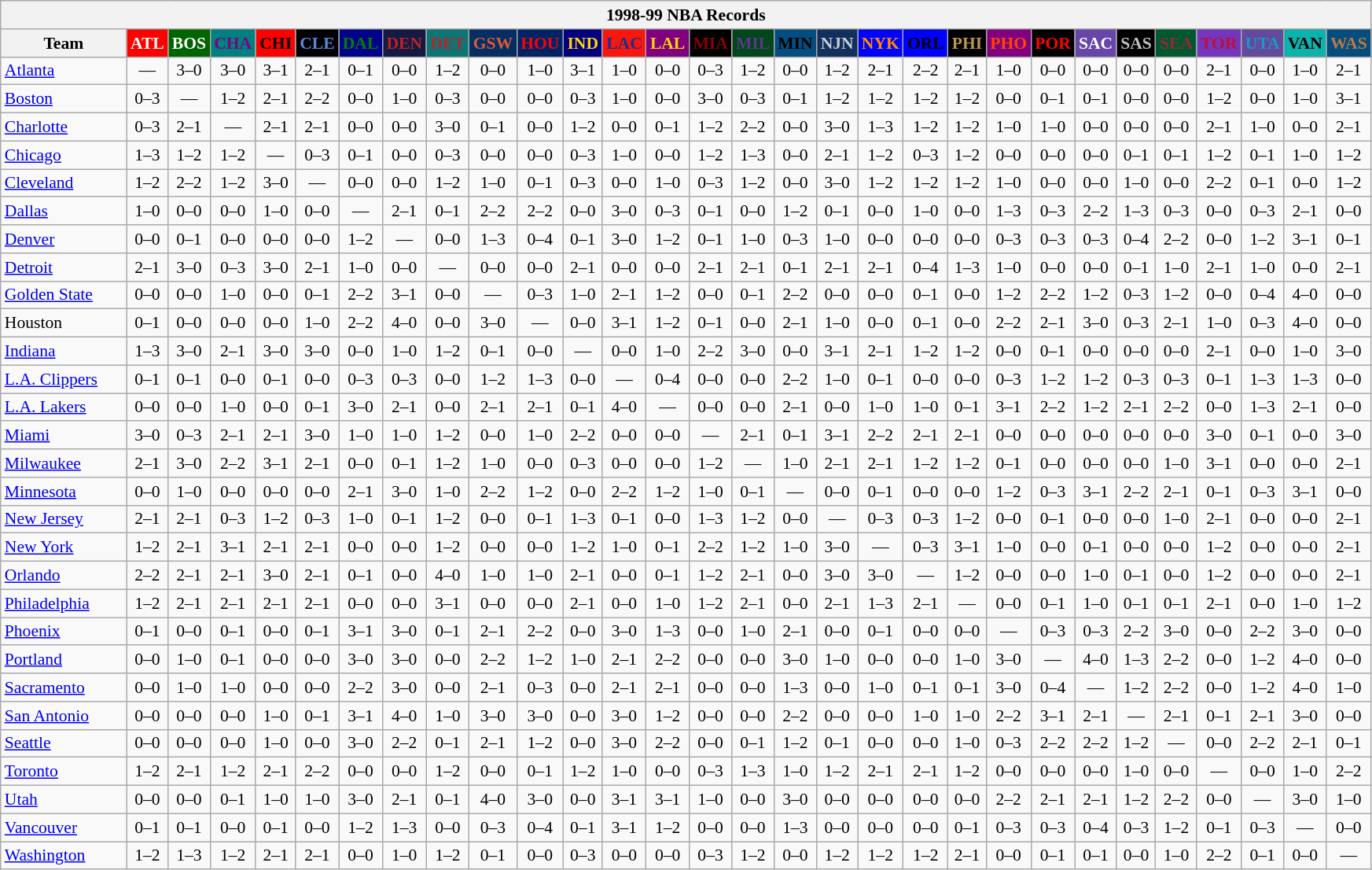<table class="wikitable" style="font-size:90%; text-align:center;">
<tr>
<th colspan=30>1998-99 NBA Records</th>
</tr>
<tr>
<th width=100>Team</th>
<th style="background:#FF0000;color:#FFFFFF;width=35">ATL</th>
<th style="background:#006400;color:#FFFFFF;width=35">BOS</th>
<th style="background:#008080;color:#800080;width=35">CHA</th>
<th style="background:#FF0000;color:#000000;width=35">CHI</th>
<th style="background:#000000;color:#5787DC;width=35">CLE</th>
<th style="background:#00008B;color:#008000;width=35">DAL</th>
<th style="background:#141A44;color:#BC2224;width=35">DEN</th>
<th style="background:#0C7674;color:#BB222C;width=35">DET</th>
<th style="background:#072E63;color:#DC5A34;width=35">GSW</th>
<th style="background:#002366;color:#FF0000;width=35">HOU</th>
<th style="background:#000080;color:#FFD700;width=35">IND</th>
<th style="background:#F9160D;color:#1A2E8B;width=35">LAC</th>
<th style="background:#800080;color:#FFD700;width=35">LAL</th>
<th style="background:#000000;color:#8B0000;width=35">MIA</th>
<th style="background:#00471B;color:#5C378A;width=35">MIL</th>
<th style="background:#044D80;color:#000000;width=35">MIN</th>
<th style="background:#12305B;color:#C4CED4;width=35">NJN</th>
<th style="background:#0000FF;color:#FF8C00;width=35">NYK</th>
<th style="background:#0000FF;color:#000000;width=35">ORL</th>
<th style="background:#000000;color:#BB9754;width=35">PHI</th>
<th style="background:#800080;color:#FF4500;width=35">PHO</th>
<th style="background:#000000;color:#FF0000;width=35">POR</th>
<th style="background:#6846A8;color:#FFFFFF;width=35">SAC</th>
<th style="background:#000000;color:#C0C0C0;width=35">SAS</th>
<th style="background:#005831;color:#992634;width=35">SEA</th>
<th style="background:#7436BF;color:#BE0F34;width=35">TOR</th>
<th style="background:#644A9C;color:#149BC7;width=35">UTA</th>
<th style="background:#0CB2AC;color:#000000;width=35">VAN</th>
<th style="background:#044D7D;color:#BC7A44;width=35">WAS</th>
</tr>
<tr>
<td style="text-align:left;"><a href='#'>Atlanta</a></td>
<td>—</td>
<td>3–0</td>
<td>3–0</td>
<td>3–1</td>
<td>2–1</td>
<td>0–1</td>
<td>0–0</td>
<td>1–2</td>
<td>0–0</td>
<td>1–0</td>
<td>3–1</td>
<td>1–0</td>
<td>0–0</td>
<td>0–3</td>
<td>1–2</td>
<td>0–0</td>
<td>1–2</td>
<td>2–1</td>
<td>2–2</td>
<td>2–1</td>
<td>1–0</td>
<td>0–0</td>
<td>0–0</td>
<td>0–0</td>
<td>0–0</td>
<td>2–1</td>
<td>0–0</td>
<td>1–0</td>
<td>2–1</td>
</tr>
<tr>
<td style="text-align:left;"><a href='#'>Boston</a></td>
<td>0–3</td>
<td>—</td>
<td>1–2</td>
<td>2–1</td>
<td>2–2</td>
<td>0–0</td>
<td>1–0</td>
<td>0–3</td>
<td>0–0</td>
<td>0–0</td>
<td>0–3</td>
<td>1–0</td>
<td>0–0</td>
<td>3–0</td>
<td>0–3</td>
<td>0–1</td>
<td>1–2</td>
<td>1–2</td>
<td>1–2</td>
<td>1–2</td>
<td>0–0</td>
<td>0–1</td>
<td>0–1</td>
<td>0–0</td>
<td>0–0</td>
<td>1–2</td>
<td>0–0</td>
<td>1–0</td>
<td>3–1</td>
</tr>
<tr>
<td style="text-align:left;"><a href='#'>Charlotte</a></td>
<td>0–3</td>
<td>2–1</td>
<td>—</td>
<td>2–1</td>
<td>2–1</td>
<td>0–0</td>
<td>0–0</td>
<td>3–0</td>
<td>0–1</td>
<td>0–0</td>
<td>1–2</td>
<td>0–0</td>
<td>0–1</td>
<td>1–2</td>
<td>2–2</td>
<td>0–0</td>
<td>3–0</td>
<td>1–3</td>
<td>1–2</td>
<td>1–2</td>
<td>1–0</td>
<td>1–0</td>
<td>0–0</td>
<td>0–0</td>
<td>0–0</td>
<td>2–1</td>
<td>1–0</td>
<td>0–0</td>
<td>2–1</td>
</tr>
<tr>
<td style="text-align:left;"><a href='#'>Chicago</a></td>
<td>1–3</td>
<td>1–2</td>
<td>1–2</td>
<td>—</td>
<td>0–3</td>
<td>0–1</td>
<td>0–0</td>
<td>0–3</td>
<td>0–0</td>
<td>0–0</td>
<td>0–3</td>
<td>1–0</td>
<td>0–0</td>
<td>1–2</td>
<td>1–3</td>
<td>0–0</td>
<td>2–1</td>
<td>1–2</td>
<td>0–3</td>
<td>1–2</td>
<td>0–0</td>
<td>0–0</td>
<td>0–0</td>
<td>0–1</td>
<td>0–1</td>
<td>1–2</td>
<td>0–1</td>
<td>1–0</td>
<td>1–2</td>
</tr>
<tr>
<td style="text-align:left;"><a href='#'>Cleveland</a></td>
<td>1–2</td>
<td>2–2</td>
<td>1–2</td>
<td>3–0</td>
<td>—</td>
<td>0–0</td>
<td>0–0</td>
<td>1–2</td>
<td>1–0</td>
<td>0–1</td>
<td>0–3</td>
<td>0–0</td>
<td>1–0</td>
<td>0–3</td>
<td>1–2</td>
<td>0–0</td>
<td>3–0</td>
<td>1–2</td>
<td>1–2</td>
<td>1–2</td>
<td>1–0</td>
<td>0–0</td>
<td>0–0</td>
<td>1–0</td>
<td>0–0</td>
<td>2–2</td>
<td>0–1</td>
<td>0–0</td>
<td>1–2</td>
</tr>
<tr>
<td style="text-align:left;"><a href='#'>Dallas</a></td>
<td>1–0</td>
<td>0–0</td>
<td>0–0</td>
<td>1–0</td>
<td>0–0</td>
<td>—</td>
<td>2–1</td>
<td>0–1</td>
<td>2–2</td>
<td>2–2</td>
<td>0–0</td>
<td>3–0</td>
<td>0–3</td>
<td>0–1</td>
<td>0–0</td>
<td>1–2</td>
<td>0–1</td>
<td>0–0</td>
<td>1–0</td>
<td>0–0</td>
<td>1–3</td>
<td>0–3</td>
<td>2–2</td>
<td>1–3</td>
<td>0–3</td>
<td>0–0</td>
<td>0–3</td>
<td>2–1</td>
<td>0–0</td>
</tr>
<tr>
<td style="text-align:left;"><a href='#'>Denver</a></td>
<td>0–0</td>
<td>0–1</td>
<td>0–0</td>
<td>0–0</td>
<td>0–0</td>
<td>1–2</td>
<td>—</td>
<td>0–0</td>
<td>1–3</td>
<td>0–4</td>
<td>0–1</td>
<td>3–0</td>
<td>1–2</td>
<td>0–1</td>
<td>1–0</td>
<td>0–3</td>
<td>1–0</td>
<td>0–0</td>
<td>0–0</td>
<td>0–0</td>
<td>0–3</td>
<td>0–3</td>
<td>0–3</td>
<td>0–4</td>
<td>2–2</td>
<td>0–0</td>
<td>1–2</td>
<td>3–1</td>
<td>0–1</td>
</tr>
<tr>
<td style="text-align:left;"><a href='#'>Detroit</a></td>
<td>2–1</td>
<td>3–0</td>
<td>0–3</td>
<td>3–0</td>
<td>2–1</td>
<td>1–0</td>
<td>0–0</td>
<td>—</td>
<td>0–0</td>
<td>0–0</td>
<td>2–1</td>
<td>0–0</td>
<td>0–0</td>
<td>2–1</td>
<td>2–1</td>
<td>0–1</td>
<td>2–1</td>
<td>2–1</td>
<td>0–4</td>
<td>1–3</td>
<td>1–0</td>
<td>0–0</td>
<td>0–0</td>
<td>0–1</td>
<td>1–0</td>
<td>2–1</td>
<td>1–0</td>
<td>0–0</td>
<td>2–1</td>
</tr>
<tr>
<td style="text-align:left;"><a href='#'>Golden State</a></td>
<td>0–0</td>
<td>0–0</td>
<td>1–0</td>
<td>0–0</td>
<td>0–1</td>
<td>2–2</td>
<td>3–1</td>
<td>0–0</td>
<td>—</td>
<td>0–3</td>
<td>1–0</td>
<td>2–1</td>
<td>1–2</td>
<td>0–0</td>
<td>0–1</td>
<td>2–2</td>
<td>0–0</td>
<td>0–0</td>
<td>0–1</td>
<td>0–0</td>
<td>1–2</td>
<td>2–2</td>
<td>1–2</td>
<td>0–3</td>
<td>1–2</td>
<td>0–0</td>
<td>0–4</td>
<td>4–0</td>
<td>0–0</td>
</tr>
<tr>
<td style="text-align:left;">Houston</td>
<td>0–1</td>
<td>0–0</td>
<td>0–0</td>
<td>0–0</td>
<td>1–0</td>
<td>2–2</td>
<td>4–0</td>
<td>0–0</td>
<td>3–0</td>
<td>—</td>
<td>0–0</td>
<td>3–1</td>
<td>1–2</td>
<td>0–1</td>
<td>0–0</td>
<td>2–1</td>
<td>1–0</td>
<td>0–0</td>
<td>0–1</td>
<td>0–0</td>
<td>2–2</td>
<td>2–1</td>
<td>3–0</td>
<td>0–3</td>
<td>2–1</td>
<td>1–0</td>
<td>0–3</td>
<td>4–0</td>
<td>0–0</td>
</tr>
<tr>
<td style="text-align:left;"><a href='#'>Indiana</a></td>
<td>1–3</td>
<td>3–0</td>
<td>2–1</td>
<td>3–0</td>
<td>3–0</td>
<td>0–0</td>
<td>1–0</td>
<td>1–2</td>
<td>0–1</td>
<td>0–0</td>
<td>—</td>
<td>0–0</td>
<td>1–0</td>
<td>2–2</td>
<td>3–0</td>
<td>0–0</td>
<td>3–1</td>
<td>2–1</td>
<td>1–2</td>
<td>1–2</td>
<td>0–0</td>
<td>0–1</td>
<td>0–0</td>
<td>0–0</td>
<td>0–0</td>
<td>2–1</td>
<td>0–0</td>
<td>1–0</td>
<td>3–0</td>
</tr>
<tr>
<td style="text-align:left;"><a href='#'>L.A. Clippers</a></td>
<td>0–1</td>
<td>0–1</td>
<td>0–0</td>
<td>0–1</td>
<td>0–0</td>
<td>0–3</td>
<td>0–3</td>
<td>0–0</td>
<td>1–2</td>
<td>1–3</td>
<td>0–0</td>
<td>—</td>
<td>0–4</td>
<td>0–0</td>
<td>0–0</td>
<td>2–2</td>
<td>1–0</td>
<td>0–1</td>
<td>0–0</td>
<td>0–0</td>
<td>0–3</td>
<td>1–2</td>
<td>1–2</td>
<td>0–3</td>
<td>0–3</td>
<td>0–1</td>
<td>1–3</td>
<td>1–3</td>
<td>0–0</td>
</tr>
<tr>
<td style="text-align:left;"><a href='#'>L.A. Lakers</a></td>
<td>0–0</td>
<td>0–0</td>
<td>1–0</td>
<td>0–0</td>
<td>0–1</td>
<td>3–0</td>
<td>2–1</td>
<td>0–0</td>
<td>2–1</td>
<td>2–1</td>
<td>0–1</td>
<td>4–0</td>
<td>—</td>
<td>0–0</td>
<td>0–0</td>
<td>2–1</td>
<td>0–0</td>
<td>1–0</td>
<td>1–0</td>
<td>0–1</td>
<td>3–1</td>
<td>2–2</td>
<td>1–2</td>
<td>2–1</td>
<td>2–2</td>
<td>0–0</td>
<td>1–3</td>
<td>2–1</td>
<td>0–0</td>
</tr>
<tr>
<td style="text-align:left;"><a href='#'>Miami</a></td>
<td>3–0</td>
<td>0–3</td>
<td>2–1</td>
<td>2–1</td>
<td>3–0</td>
<td>1–0</td>
<td>1–0</td>
<td>1–2</td>
<td>0–0</td>
<td>1–0</td>
<td>2–2</td>
<td>0–0</td>
<td>0–0</td>
<td>—</td>
<td>2–1</td>
<td>0–1</td>
<td>3–1</td>
<td>2–2</td>
<td>2–1</td>
<td>2–1</td>
<td>0–0</td>
<td>0–0</td>
<td>0–0</td>
<td>0–0</td>
<td>0–0</td>
<td>3–0</td>
<td>0–1</td>
<td>0–0</td>
<td>3–0</td>
</tr>
<tr>
<td style="text-align:left;"><a href='#'>Milwaukee</a></td>
<td>2–1</td>
<td>3–0</td>
<td>2–2</td>
<td>3–1</td>
<td>2–1</td>
<td>0–0</td>
<td>0–1</td>
<td>1–2</td>
<td>1–0</td>
<td>0–0</td>
<td>0–3</td>
<td>0–0</td>
<td>0–0</td>
<td>1–2</td>
<td>—</td>
<td>1–0</td>
<td>2–1</td>
<td>2–1</td>
<td>1–2</td>
<td>1–2</td>
<td>0–1</td>
<td>0–0</td>
<td>0–0</td>
<td>0–0</td>
<td>1–0</td>
<td>3–1</td>
<td>0–0</td>
<td>0–0</td>
<td>2–1</td>
</tr>
<tr>
<td style="text-align:left;"><a href='#'>Minnesota</a></td>
<td>0–0</td>
<td>1–0</td>
<td>0–0</td>
<td>0–0</td>
<td>0–0</td>
<td>2–1</td>
<td>3–0</td>
<td>1–0</td>
<td>2–2</td>
<td>1–2</td>
<td>0–0</td>
<td>2–2</td>
<td>1–2</td>
<td>1–0</td>
<td>0–1</td>
<td>—</td>
<td>0–0</td>
<td>0–1</td>
<td>0–0</td>
<td>0–0</td>
<td>1–2</td>
<td>0–3</td>
<td>3–1</td>
<td>2–2</td>
<td>2–1</td>
<td>0–1</td>
<td>0–3</td>
<td>3–1</td>
<td>0–0</td>
</tr>
<tr>
<td style="text-align:left;"><a href='#'>New Jersey</a></td>
<td>2–1</td>
<td>2–1</td>
<td>0–3</td>
<td>1–2</td>
<td>0–3</td>
<td>1–0</td>
<td>0–1</td>
<td>1–2</td>
<td>0–0</td>
<td>0–1</td>
<td>1–3</td>
<td>0–1</td>
<td>0–0</td>
<td>1–3</td>
<td>1–2</td>
<td>0–0</td>
<td>—</td>
<td>0–3</td>
<td>0–3</td>
<td>1–2</td>
<td>0–0</td>
<td>0–1</td>
<td>0–0</td>
<td>0–0</td>
<td>1–0</td>
<td>2–1</td>
<td>0–0</td>
<td>0–0</td>
<td>2–1</td>
</tr>
<tr>
<td style="text-align:left;"><a href='#'>New York</a></td>
<td>1–2</td>
<td>2–1</td>
<td>3–1</td>
<td>2–1</td>
<td>2–1</td>
<td>0–0</td>
<td>0–0</td>
<td>1–2</td>
<td>0–0</td>
<td>0–0</td>
<td>1–2</td>
<td>1–0</td>
<td>0–1</td>
<td>2–2</td>
<td>1–2</td>
<td>1–0</td>
<td>3–0</td>
<td>—</td>
<td>0–3</td>
<td>3–1</td>
<td>1–0</td>
<td>0–0</td>
<td>0–1</td>
<td>0–0</td>
<td>0–0</td>
<td>1–2</td>
<td>0–0</td>
<td>0–0</td>
<td>2–1</td>
</tr>
<tr>
<td style="text-align:left;"><a href='#'>Orlando</a></td>
<td>2–2</td>
<td>2–1</td>
<td>2–1</td>
<td>3–0</td>
<td>2–1</td>
<td>0–1</td>
<td>0–0</td>
<td>4–0</td>
<td>1–0</td>
<td>1–0</td>
<td>2–1</td>
<td>0–0</td>
<td>0–1</td>
<td>1–2</td>
<td>2–1</td>
<td>0–0</td>
<td>3–0</td>
<td>3–0</td>
<td>—</td>
<td>1–2</td>
<td>0–0</td>
<td>0–0</td>
<td>1–0</td>
<td>0–1</td>
<td>0–0</td>
<td>1–2</td>
<td>0–0</td>
<td>0–0</td>
<td>2–1</td>
</tr>
<tr>
<td style="text-align:left;"><a href='#'>Philadelphia</a></td>
<td>1–2</td>
<td>2–1</td>
<td>2–1</td>
<td>2–1</td>
<td>2–1</td>
<td>0–0</td>
<td>0–0</td>
<td>3–1</td>
<td>0–0</td>
<td>0–0</td>
<td>2–1</td>
<td>0–0</td>
<td>1–0</td>
<td>1–2</td>
<td>2–1</td>
<td>0–0</td>
<td>2–1</td>
<td>1–3</td>
<td>2–1</td>
<td>—</td>
<td>0–0</td>
<td>0–1</td>
<td>1–0</td>
<td>0–1</td>
<td>0–1</td>
<td>2–1</td>
<td>0–0</td>
<td>1–0</td>
<td>1–2</td>
</tr>
<tr>
<td style="text-align:left;"><a href='#'>Phoenix</a></td>
<td>0–1</td>
<td>0–0</td>
<td>0–1</td>
<td>0–0</td>
<td>0–1</td>
<td>3–1</td>
<td>3–0</td>
<td>0–1</td>
<td>2–1</td>
<td>2–2</td>
<td>0–0</td>
<td>3–0</td>
<td>1–3</td>
<td>0–0</td>
<td>1–0</td>
<td>2–1</td>
<td>0–0</td>
<td>0–1</td>
<td>0–0</td>
<td>0–0</td>
<td>—</td>
<td>0–3</td>
<td>0–3</td>
<td>2–2</td>
<td>3–0</td>
<td>0–0</td>
<td>2–2</td>
<td>3–0</td>
<td>0–0</td>
</tr>
<tr>
<td style="text-align:left;"><a href='#'>Portland</a></td>
<td>0–0</td>
<td>1–0</td>
<td>0–1</td>
<td>0–0</td>
<td>0–0</td>
<td>3–0</td>
<td>3–0</td>
<td>0–0</td>
<td>2–2</td>
<td>1–2</td>
<td>1–0</td>
<td>2–1</td>
<td>2–2</td>
<td>0–0</td>
<td>0–0</td>
<td>3–0</td>
<td>1–0</td>
<td>0–0</td>
<td>0–0</td>
<td>1–0</td>
<td>3–0</td>
<td>—</td>
<td>4–0</td>
<td>1–3</td>
<td>2–2</td>
<td>0–0</td>
<td>1–2</td>
<td>4–0</td>
<td>0–0</td>
</tr>
<tr>
<td style="text-align:left;"><a href='#'>Sacramento</a></td>
<td>0–0</td>
<td>1–0</td>
<td>1–0</td>
<td>0–0</td>
<td>0–0</td>
<td>2–2</td>
<td>3–0</td>
<td>0–0</td>
<td>2–1</td>
<td>0–3</td>
<td>0–0</td>
<td>2–1</td>
<td>2–1</td>
<td>0–0</td>
<td>0–0</td>
<td>1–3</td>
<td>0–0</td>
<td>1–0</td>
<td>0–1</td>
<td>0–1</td>
<td>3–0</td>
<td>0–4</td>
<td>—</td>
<td>1–2</td>
<td>2–2</td>
<td>0–0</td>
<td>1–2</td>
<td>4–0</td>
<td>1–0</td>
</tr>
<tr>
<td style="text-align:left;"><a href='#'>San Antonio</a></td>
<td>0–0</td>
<td>0–0</td>
<td>0–0</td>
<td>1–0</td>
<td>0–1</td>
<td>3–1</td>
<td>4–0</td>
<td>1–0</td>
<td>3–0</td>
<td>3–0</td>
<td>0–0</td>
<td>3–0</td>
<td>1–2</td>
<td>0–0</td>
<td>0–0</td>
<td>2–2</td>
<td>0–0</td>
<td>0–0</td>
<td>1–0</td>
<td>1–0</td>
<td>2–2</td>
<td>3–1</td>
<td>2–1</td>
<td>—</td>
<td>2–1</td>
<td>0–1</td>
<td>2–1</td>
<td>3–0</td>
<td>0–0</td>
</tr>
<tr>
<td style="text-align:left;"><a href='#'>Seattle</a></td>
<td>0–0</td>
<td>0–0</td>
<td>0–0</td>
<td>1–0</td>
<td>0–0</td>
<td>3–0</td>
<td>2–2</td>
<td>0–1</td>
<td>2–1</td>
<td>1–2</td>
<td>0–0</td>
<td>3–0</td>
<td>2–2</td>
<td>0–0</td>
<td>0–1</td>
<td>1–2</td>
<td>0–1</td>
<td>0–0</td>
<td>0–0</td>
<td>1–0</td>
<td>0–3</td>
<td>2–2</td>
<td>2–2</td>
<td>1–2</td>
<td>—</td>
<td>0–0</td>
<td>2–2</td>
<td>2–1</td>
<td>0–1</td>
</tr>
<tr>
<td style="text-align:left;"><a href='#'>Toronto</a></td>
<td>1–2</td>
<td>2–1</td>
<td>1–2</td>
<td>2–1</td>
<td>2–2</td>
<td>0–0</td>
<td>0–0</td>
<td>1–2</td>
<td>0–0</td>
<td>0–1</td>
<td>1–2</td>
<td>1–0</td>
<td>0–0</td>
<td>0–3</td>
<td>1–3</td>
<td>1–0</td>
<td>1–2</td>
<td>2–1</td>
<td>2–1</td>
<td>1–2</td>
<td>0–0</td>
<td>0–0</td>
<td>0–0</td>
<td>1–0</td>
<td>0–0</td>
<td>—</td>
<td>0–0</td>
<td>1–0</td>
<td>2–2</td>
</tr>
<tr>
<td style="text-align:left;"><a href='#'>Utah</a></td>
<td>0–0</td>
<td>0–0</td>
<td>0–1</td>
<td>1–0</td>
<td>1–0</td>
<td>3–0</td>
<td>2–1</td>
<td>0–1</td>
<td>4–0</td>
<td>3–0</td>
<td>0–0</td>
<td>3–1</td>
<td>3–1</td>
<td>1–0</td>
<td>0–0</td>
<td>3–0</td>
<td>0–0</td>
<td>0–0</td>
<td>0–0</td>
<td>0–0</td>
<td>2–2</td>
<td>2–1</td>
<td>2–1</td>
<td>1–2</td>
<td>2–2</td>
<td>0–0</td>
<td>—</td>
<td>3–0</td>
<td>1–0</td>
</tr>
<tr>
<td style="text-align:left;"><a href='#'>Vancouver</a></td>
<td>0–1</td>
<td>0–1</td>
<td>0–0</td>
<td>0–1</td>
<td>0–0</td>
<td>1–2</td>
<td>1–3</td>
<td>0–0</td>
<td>0–3</td>
<td>0–4</td>
<td>0–1</td>
<td>3–1</td>
<td>1–2</td>
<td>0–0</td>
<td>0–0</td>
<td>1–3</td>
<td>0–0</td>
<td>0–0</td>
<td>0–0</td>
<td>0–1</td>
<td>0–3</td>
<td>0–3</td>
<td>0–4</td>
<td>0–3</td>
<td>1–2</td>
<td>0–1</td>
<td>0–3</td>
<td>—</td>
<td>0–0</td>
</tr>
<tr>
<td style="text-align:left;"><a href='#'>Washington</a></td>
<td>1–2</td>
<td>1–3</td>
<td>1–2</td>
<td>2–1</td>
<td>2–1</td>
<td>0–0</td>
<td>1–0</td>
<td>1–2</td>
<td>0–1</td>
<td>0–0</td>
<td>0–3</td>
<td>0–0</td>
<td>0–0</td>
<td>0–3</td>
<td>1–2</td>
<td>0–0</td>
<td>1–2</td>
<td>1–2</td>
<td>1–2</td>
<td>2–1</td>
<td>0–0</td>
<td>0–1</td>
<td>0–1</td>
<td>0–0</td>
<td>1–0</td>
<td>2–2</td>
<td>0–1</td>
<td>0–0</td>
<td>—</td>
</tr>
</table>
